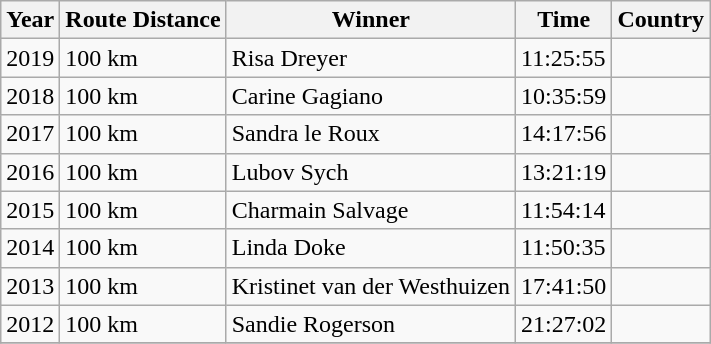<table class="wikitable">
<tr>
<th>Year</th>
<th>Route Distance</th>
<th>Winner</th>
<th>Time</th>
<th>Country</th>
</tr>
<tr>
<td>2019</td>
<td>100 km</td>
<td>Risa Dreyer</td>
<td>11:25:55</td>
<td></td>
</tr>
<tr>
<td>2018</td>
<td>100 km</td>
<td>Carine Gagiano</td>
<td>10:35:59</td>
<td></td>
</tr>
<tr>
<td>2017</td>
<td>100 km</td>
<td>Sandra le Roux</td>
<td>14:17:56</td>
<td></td>
</tr>
<tr>
<td>2016</td>
<td>100 km</td>
<td>Lubov Sych</td>
<td>13:21:19</td>
<td></td>
</tr>
<tr>
<td>2015</td>
<td>100 km</td>
<td>Charmain Salvage</td>
<td>11:54:14</td>
<td></td>
</tr>
<tr>
<td>2014</td>
<td>100 km</td>
<td>Linda Doke</td>
<td>11:50:35</td>
<td></td>
</tr>
<tr>
<td>2013</td>
<td>100 km</td>
<td>Kristinet van der Westhuizen</td>
<td>17:41:50</td>
<td></td>
</tr>
<tr>
<td>2012</td>
<td>100 km</td>
<td>Sandie Rogerson</td>
<td>21:27:02</td>
<td></td>
</tr>
<tr>
</tr>
</table>
